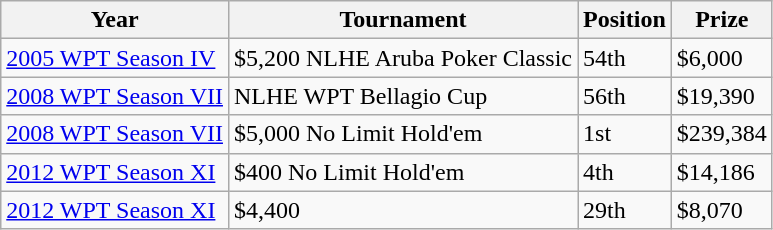<table class="wikitable">
<tr>
<th>Year</th>
<th>Tournament</th>
<th>Position</th>
<th>Prize</th>
</tr>
<tr>
<td><a href='#'>2005 WPT Season IV</a></td>
<td>$5,200 NLHE Aruba Poker Classic</td>
<td>54th</td>
<td>$6,000</td>
</tr>
<tr>
<td><a href='#'>2008 WPT Season VII</a></td>
<td>NLHE WPT Bellagio Cup</td>
<td>56th</td>
<td>$19,390</td>
</tr>
<tr>
<td><a href='#'>2008 WPT Season VII</a></td>
<td>$5,000 No Limit Hold'em</td>
<td>1st</td>
<td>$239,384</td>
</tr>
<tr>
<td><a href='#'>2012 WPT Season XI</a></td>
<td>$400 No Limit Hold'em</td>
<td>4th</td>
<td>$14,186</td>
</tr>
<tr>
<td><a href='#'>2012 WPT Season XI</a></td>
<td>$4,400</td>
<td>29th</td>
<td>$8,070</td>
</tr>
</table>
